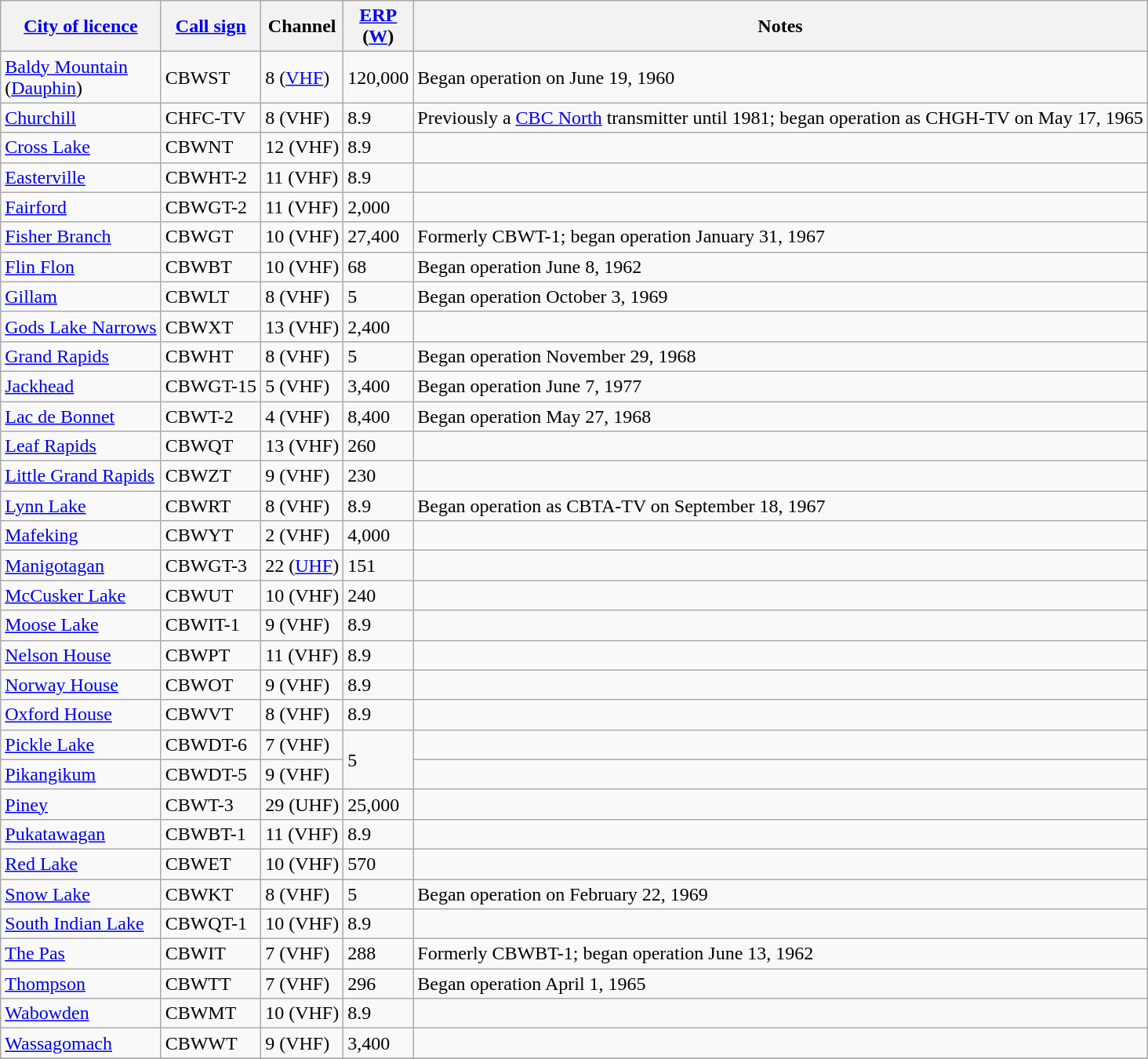<table class="wikitable sortable">
<tr>
<th><a href='#'>City of licence</a></th>
<th><a href='#'>Call sign</a></th>
<th>Channel</th>
<th><a href='#'>ERP</a><br>(<a href='#'>W</a>)</th>
<th>Notes</th>
</tr>
<tr>
<td><a href='#'>Baldy Mountain</a><br>(<a href='#'>Dauphin</a>)</td>
<td>CBWST</td>
<td>8 (<a href='#'>VHF</a>)</td>
<td>120,000</td>
<td>Began operation on June 19, 1960</td>
</tr>
<tr>
<td><a href='#'>Churchill</a></td>
<td>CHFC-TV</td>
<td>8 (VHF)</td>
<td>8.9</td>
<td>Previously a <a href='#'>CBC North</a> transmitter until 1981; began operation as CHGH-TV on May 17, 1965</td>
</tr>
<tr>
<td><a href='#'>Cross Lake</a></td>
<td>CBWNT</td>
<td>12 (VHF)</td>
<td>8.9</td>
<td></td>
</tr>
<tr>
<td><a href='#'>Easterville</a></td>
<td>CBWHT-2</td>
<td>11 (VHF)</td>
<td>8.9</td>
<td></td>
</tr>
<tr>
<td><a href='#'>Fairford</a></td>
<td>CBWGT-2</td>
<td>11 (VHF)</td>
<td>2,000</td>
<td></td>
</tr>
<tr>
<td><a href='#'>Fisher Branch</a></td>
<td>CBWGT</td>
<td>10 (VHF)</td>
<td>27,400</td>
<td>Formerly CBWT-1; began operation January 31, 1967</td>
</tr>
<tr>
<td><a href='#'>Flin Flon</a></td>
<td>CBWBT</td>
<td>10 (VHF)</td>
<td>68</td>
<td>Began operation June 8, 1962</td>
</tr>
<tr>
<td><a href='#'>Gillam</a></td>
<td>CBWLT</td>
<td>8 (VHF)</td>
<td>5</td>
<td>Began operation October 3, 1969</td>
</tr>
<tr>
<td><a href='#'>Gods Lake Narrows</a></td>
<td>CBWXT</td>
<td>13 (VHF)</td>
<td>2,400</td>
<td></td>
</tr>
<tr>
<td><a href='#'>Grand Rapids</a></td>
<td>CBWHT</td>
<td>8 (VHF)</td>
<td>5</td>
<td>Began operation November 29, 1968</td>
</tr>
<tr>
<td><a href='#'>Jackhead</a></td>
<td>CBWGT-15</td>
<td>5 (VHF)</td>
<td>3,400</td>
<td>Began operation June 7, 1977</td>
</tr>
<tr>
<td><a href='#'>Lac de Bonnet</a></td>
<td>CBWT-2</td>
<td>4 (VHF)</td>
<td>8,400</td>
<td>Began operation May 27, 1968</td>
</tr>
<tr>
<td><a href='#'>Leaf Rapids</a></td>
<td>CBWQT</td>
<td>13 (VHF)</td>
<td>260</td>
<td></td>
</tr>
<tr>
<td><a href='#'>Little Grand Rapids</a></td>
<td>CBWZT</td>
<td>9 (VHF)</td>
<td>230</td>
<td></td>
</tr>
<tr>
<td><a href='#'>Lynn Lake</a></td>
<td>CBWRT</td>
<td>8 (VHF)</td>
<td>8.9</td>
<td>Began operation as CBTA-TV on September 18, 1967</td>
</tr>
<tr>
<td><a href='#'>Mafeking</a></td>
<td>CBWYT</td>
<td>2 (VHF)</td>
<td>4,000</td>
<td></td>
</tr>
<tr>
<td><a href='#'>Manigotagan</a></td>
<td>CBWGT-3</td>
<td>22 (<a href='#'>UHF</a>)</td>
<td>151</td>
<td></td>
</tr>
<tr>
<td><a href='#'>McCusker Lake</a></td>
<td>CBWUT</td>
<td>10 (VHF)</td>
<td>240</td>
<td></td>
</tr>
<tr>
<td><a href='#'>Moose Lake</a></td>
<td>CBWIT-1</td>
<td>9 (VHF)</td>
<td>8.9</td>
<td></td>
</tr>
<tr>
<td><a href='#'>Nelson House</a></td>
<td>CBWPT</td>
<td>11 (VHF)</td>
<td>8.9</td>
<td></td>
</tr>
<tr>
<td><a href='#'>Norway House</a></td>
<td>CBWOT</td>
<td>9 (VHF)</td>
<td>8.9</td>
<td></td>
</tr>
<tr>
<td><a href='#'>Oxford House</a></td>
<td>CBWVT</td>
<td>8 (VHF)</td>
<td>8.9</td>
<td></td>
</tr>
<tr>
<td><a href='#'>Pickle Lake</a></td>
<td>CBWDT-6</td>
<td>7 (VHF)</td>
<td rowspan=2>5</td>
<td></td>
</tr>
<tr>
<td><a href='#'>Pikangikum</a></td>
<td>CBWDT-5</td>
<td>9 (VHF)</td>
<td></td>
</tr>
<tr>
<td><a href='#'>Piney</a></td>
<td>CBWT-3</td>
<td>29 (UHF)</td>
<td>25,000</td>
<td></td>
</tr>
<tr>
<td><a href='#'>Pukatawagan</a></td>
<td>CBWBT-1</td>
<td>11 (VHF)</td>
<td>8.9</td>
<td></td>
</tr>
<tr>
<td><a href='#'>Red Lake</a></td>
<td>CBWET</td>
<td>10 (VHF)</td>
<td>570</td>
<td></td>
</tr>
<tr>
<td><a href='#'>Snow Lake</a></td>
<td>CBWKT</td>
<td>8 (VHF)</td>
<td>5</td>
<td>Began operation on February 22, 1969</td>
</tr>
<tr>
<td><a href='#'>South Indian Lake</a></td>
<td>CBWQT-1</td>
<td>10 (VHF)</td>
<td>8.9</td>
<td></td>
</tr>
<tr>
<td><a href='#'>The Pas</a></td>
<td>CBWIT</td>
<td>7 (VHF)</td>
<td>288</td>
<td>Formerly CBWBT-1; began operation June 13, 1962</td>
</tr>
<tr>
<td><a href='#'>Thompson</a></td>
<td>CBWTT</td>
<td>7 (VHF)</td>
<td>296</td>
<td>Began operation April 1, 1965</td>
</tr>
<tr>
<td><a href='#'>Wabowden</a></td>
<td>CBWMT</td>
<td>10 (VHF)</td>
<td>8.9</td>
<td></td>
</tr>
<tr>
<td><a href='#'>Wassagomach</a></td>
<td>CBWWT</td>
<td>9 (VHF)</td>
<td>3,400</td>
<td></td>
</tr>
<tr>
</tr>
</table>
